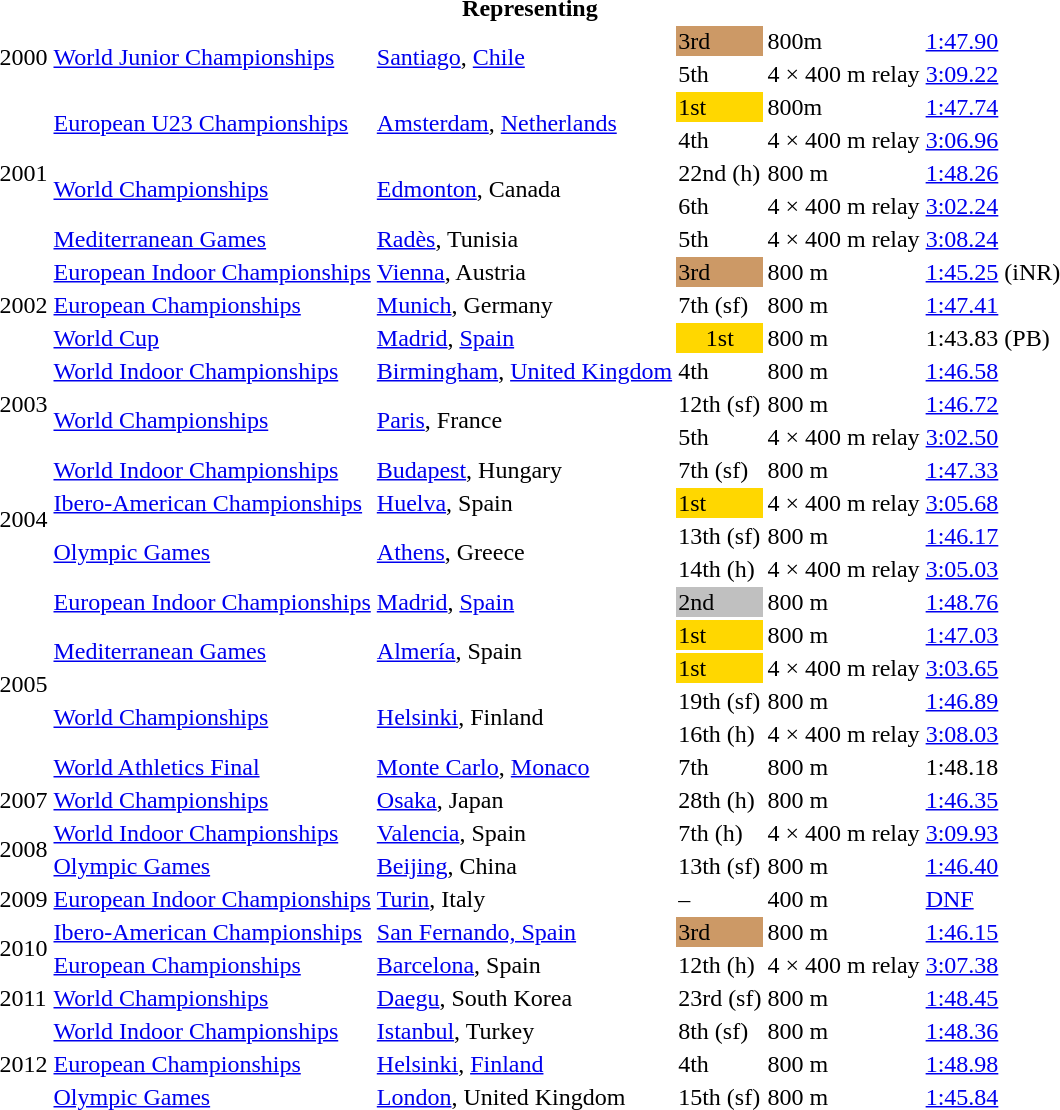<table>
<tr>
<th colspan="6">Representing </th>
</tr>
<tr>
<td rowspan=2>2000</td>
<td rowspan=2><a href='#'>World Junior Championships</a></td>
<td rowspan=2><a href='#'>Santiago</a>, <a href='#'>Chile</a></td>
<td bgcolor="cc9966">3rd</td>
<td>800m</td>
<td><a href='#'>1:47.90</a></td>
</tr>
<tr>
<td>5th</td>
<td>4 × 400 m relay</td>
<td><a href='#'>3:09.22</a></td>
</tr>
<tr>
<td rowspan=5>2001</td>
<td rowspan=2><a href='#'>European U23 Championships</a></td>
<td rowspan=2><a href='#'>Amsterdam</a>, <a href='#'>Netherlands</a></td>
<td bgcolor=gold>1st</td>
<td>800m</td>
<td><a href='#'>1:47.74</a></td>
</tr>
<tr>
<td>4th</td>
<td>4 × 400 m relay</td>
<td><a href='#'>3:06.96</a></td>
</tr>
<tr>
<td rowspan=2><a href='#'>World Championships</a></td>
<td rowspan=2><a href='#'>Edmonton</a>, Canada</td>
<td>22nd (h)</td>
<td>800 m</td>
<td><a href='#'>1:48.26</a></td>
</tr>
<tr>
<td>6th</td>
<td>4 × 400 m relay</td>
<td><a href='#'>3:02.24</a></td>
</tr>
<tr>
<td><a href='#'>Mediterranean Games</a></td>
<td><a href='#'>Radès</a>, Tunisia</td>
<td>5th</td>
<td>4 × 400 m relay</td>
<td><a href='#'>3:08.24</a></td>
</tr>
<tr>
<td rowspan=3>2002</td>
<td><a href='#'>European Indoor Championships</a></td>
<td><a href='#'>Vienna</a>, Austria</td>
<td bgcolor="cc9966">3rd</td>
<td>800 m</td>
<td><a href='#'>1:45.25</a> (iNR)</td>
</tr>
<tr>
<td><a href='#'>European Championships</a></td>
<td><a href='#'>Munich</a>, Germany</td>
<td>7th (sf)</td>
<td>800 m</td>
<td><a href='#'>1:47.41</a></td>
</tr>
<tr>
<td><a href='#'>World Cup</a></td>
<td><a href='#'>Madrid</a>, <a href='#'>Spain</a></td>
<td bgcolor="gold" align="center">1st</td>
<td>800 m</td>
<td>1:43.83 (PB)</td>
</tr>
<tr>
<td rowspan=3>2003</td>
<td><a href='#'>World Indoor Championships</a></td>
<td><a href='#'>Birmingham</a>, <a href='#'>United Kingdom</a></td>
<td>4th</td>
<td>800 m</td>
<td><a href='#'>1:46.58</a></td>
</tr>
<tr>
<td rowspan=2><a href='#'>World Championships</a></td>
<td rowspan=2><a href='#'>Paris</a>, France</td>
<td>12th (sf)</td>
<td>800 m</td>
<td><a href='#'>1:46.72</a></td>
</tr>
<tr>
<td>5th</td>
<td>4 × 400 m relay</td>
<td><a href='#'>3:02.50</a></td>
</tr>
<tr>
<td rowspan=4>2004</td>
<td><a href='#'>World Indoor Championships</a></td>
<td><a href='#'>Budapest</a>, Hungary</td>
<td>7th (sf)</td>
<td>800 m</td>
<td><a href='#'>1:47.33</a></td>
</tr>
<tr>
<td><a href='#'>Ibero-American Championships</a></td>
<td><a href='#'>Huelva</a>, Spain</td>
<td bgcolor=gold>1st</td>
<td>4 × 400 m relay</td>
<td><a href='#'>3:05.68</a></td>
</tr>
<tr>
<td rowspan=2><a href='#'>Olympic Games</a></td>
<td rowspan=2><a href='#'>Athens</a>, Greece</td>
<td>13th (sf)</td>
<td>800 m</td>
<td><a href='#'>1:46.17</a></td>
</tr>
<tr>
<td>14th (h)</td>
<td>4 × 400 m relay</td>
<td><a href='#'>3:05.03</a></td>
</tr>
<tr>
<td rowspan=6>2005</td>
<td><a href='#'>European Indoor Championships</a></td>
<td><a href='#'>Madrid</a>, <a href='#'>Spain</a></td>
<td bgcolor="silver">2nd</td>
<td>800 m</td>
<td><a href='#'>1:48.76</a></td>
</tr>
<tr>
<td rowspan=2><a href='#'>Mediterranean Games</a></td>
<td rowspan=2><a href='#'>Almería</a>, Spain</td>
<td bgcolor="gold">1st</td>
<td>800 m</td>
<td><a href='#'>1:47.03</a></td>
</tr>
<tr>
<td bgcolor="gold">1st</td>
<td>4 × 400 m relay</td>
<td><a href='#'>3:03.65</a></td>
</tr>
<tr>
<td rowspan=2><a href='#'>World Championships</a></td>
<td rowspan=2><a href='#'>Helsinki</a>, Finland</td>
<td>19th (sf)</td>
<td>800 m</td>
<td><a href='#'>1:46.89</a></td>
</tr>
<tr>
<td>16th (h)</td>
<td>4 × 400 m relay</td>
<td><a href='#'>3:08.03</a></td>
</tr>
<tr>
<td><a href='#'>World Athletics Final</a></td>
<td><a href='#'>Monte Carlo</a>, <a href='#'>Monaco</a></td>
<td>7th</td>
<td>800 m</td>
<td>1:48.18</td>
</tr>
<tr>
<td>2007</td>
<td><a href='#'>World Championships</a></td>
<td><a href='#'>Osaka</a>, Japan</td>
<td>28th (h)</td>
<td>800 m</td>
<td><a href='#'>1:46.35</a></td>
</tr>
<tr>
<td rowspan=2>2008</td>
<td><a href='#'>World Indoor Championships</a></td>
<td><a href='#'>Valencia</a>, Spain</td>
<td>7th (h)</td>
<td>4 × 400 m relay</td>
<td><a href='#'>3:09.93</a></td>
</tr>
<tr>
<td><a href='#'>Olympic Games</a></td>
<td><a href='#'>Beijing</a>, China</td>
<td>13th (sf)</td>
<td>800 m</td>
<td><a href='#'>1:46.40</a></td>
</tr>
<tr>
<td>2009</td>
<td><a href='#'>European Indoor Championships</a></td>
<td><a href='#'>Turin</a>, Italy</td>
<td>–</td>
<td>400 m</td>
<td><a href='#'>DNF</a></td>
</tr>
<tr>
<td rowspan=2>2010</td>
<td><a href='#'>Ibero-American Championships</a></td>
<td><a href='#'>San Fernando, Spain</a></td>
<td bgcolor=cc9966>3rd</td>
<td>800 m</td>
<td><a href='#'>1:46.15</a></td>
</tr>
<tr>
<td><a href='#'>European Championships</a></td>
<td><a href='#'>Barcelona</a>, Spain</td>
<td>12th (h)</td>
<td>4 × 400 m relay</td>
<td><a href='#'>3:07.38</a></td>
</tr>
<tr>
<td>2011</td>
<td><a href='#'>World Championships</a></td>
<td><a href='#'>Daegu</a>, South Korea</td>
<td>23rd (sf)</td>
<td>800 m</td>
<td><a href='#'>1:48.45</a></td>
</tr>
<tr>
<td rowspan=3>2012</td>
<td><a href='#'>World Indoor Championships</a></td>
<td><a href='#'>Istanbul</a>, Turkey</td>
<td>8th (sf)</td>
<td>800 m</td>
<td><a href='#'>1:48.36</a></td>
</tr>
<tr>
<td><a href='#'>European Championships</a></td>
<td><a href='#'>Helsinki</a>, <a href='#'>Finland</a></td>
<td>4th</td>
<td>800 m</td>
<td><a href='#'>1:48.98</a></td>
</tr>
<tr>
<td><a href='#'>Olympic Games</a></td>
<td><a href='#'>London</a>, United Kingdom</td>
<td>15th (sf)</td>
<td>800 m</td>
<td><a href='#'>1:45.84</a></td>
</tr>
</table>
